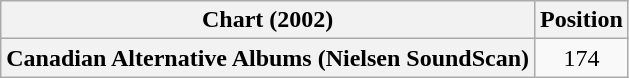<table class="wikitable plainrowheaders">
<tr>
<th scope="col">Chart (2002)</th>
<th scope="col">Position</th>
</tr>
<tr>
<th scope="row">Canadian Alternative Albums (Nielsen SoundScan)</th>
<td align=center>174</td>
</tr>
</table>
